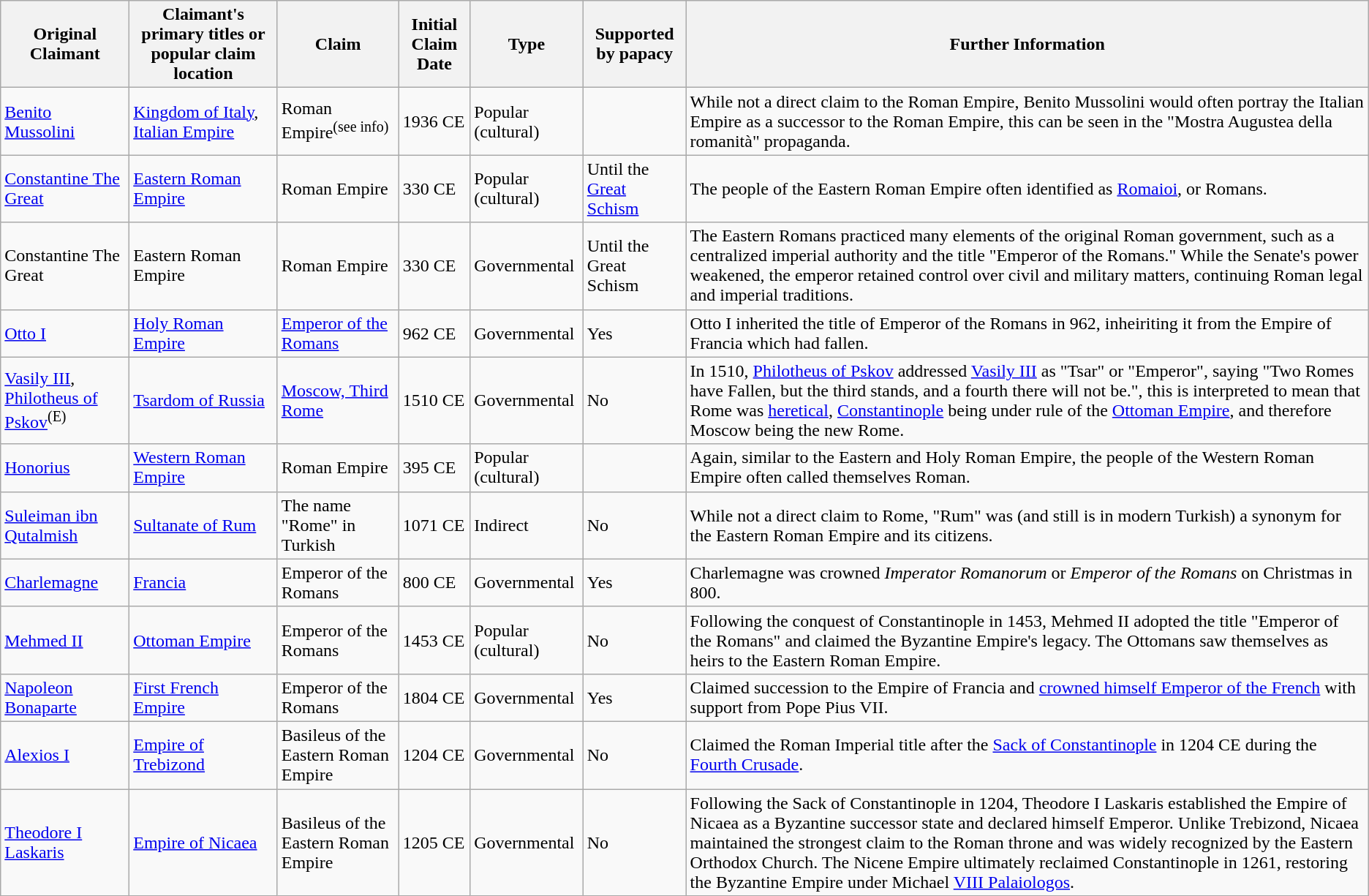<table class="wikitable sortable">
<tr>
<th>Original Claimant</th>
<th>Claimant's primary titles or popular claim location</th>
<th>Claim</th>
<th>Initial Claim Date</th>
<th>Type</th>
<th>Supported by papacy</th>
<th>Further Information</th>
</tr>
<tr>
<td><a href='#'>Benito Mussolini</a></td>
<td><a href='#'>Kingdom of Italy</a>, <a href='#'>Italian Empire</a></td>
<td>Roman Empire<sup>(see info)</sup></td>
<td>1936 CE</td>
<td>Popular (cultural)</td>
<td></td>
<td>While not a direct claim to the Roman Empire, Benito Mussolini would often portray the Italian Empire as a successor to the Roman Empire, this can be seen in the "Mostra Augustea della romanità" propaganda.</td>
</tr>
<tr>
<td><a href='#'>Constantine The Great</a></td>
<td><a href='#'>Eastern Roman Empire</a></td>
<td>Roman Empire</td>
<td>330 CE</td>
<td>Popular (cultural)</td>
<td>Until the <a href='#'>Great Schism</a></td>
<td>The people of the Eastern Roman Empire often identified as <a href='#'>Romaioi</a>, or Romans.</td>
</tr>
<tr>
<td>Constantine The Great</td>
<td>Eastern Roman Empire</td>
<td>Roman Empire</td>
<td>330 CE</td>
<td>Governmental</td>
<td>Until the Great Schism</td>
<td>The Eastern Romans practiced many elements of the original Roman government, such as a centralized imperial authority and the title "Emperor of the Romans." While the Senate's power weakened, the emperor retained control over civil and military matters, continuing Roman legal and imperial traditions.</td>
</tr>
<tr>
<td><a href='#'>Otto I</a></td>
<td><a href='#'>Holy Roman Empire</a></td>
<td><a href='#'>Emperor of the Romans</a></td>
<td>962 CE</td>
<td>Governmental</td>
<td>Yes</td>
<td>Otto I inherited the title of Emperor of the Romans in 962, inheiriting it from the Empire of Francia which had fallen.<strong></strong></td>
</tr>
<tr>
<td><a href='#'>Vasily III</a>, <a href='#'>Philotheus of Pskov</a><sup>(E)</sup></td>
<td><a href='#'>Tsardom of Russia</a></td>
<td><a href='#'>Moscow, Third Rome</a></td>
<td>1510 CE</td>
<td>Governmental</td>
<td>No</td>
<td>In 1510, <a href='#'>Philotheus of Pskov</a> addressed <a href='#'>Vasily III</a> as "Tsar" or "Emperor", saying "Two Romes have Fallen, but the third stands, and a fourth there will not be.", this is interpreted to mean that Rome was <a href='#'>heretical</a>, <a href='#'>Constantinople</a> being under rule of the <a href='#'>Ottoman Empire</a>, and therefore Moscow being the new Rome.</td>
</tr>
<tr>
<td><a href='#'>Honorius</a></td>
<td><a href='#'>Western Roman Empire</a></td>
<td>Roman Empire</td>
<td>395 CE</td>
<td>Popular (cultural)</td>
<td></td>
<td>Again, similar to the Eastern and Holy Roman Empire, the people of the Western Roman Empire often called themselves Roman.</td>
</tr>
<tr>
<td><a href='#'>Suleiman ibn Qutalmish</a></td>
<td><a href='#'>Sultanate of Rum</a></td>
<td>The name "Rome" in Turkish</td>
<td>1071 CE</td>
<td>Indirect</td>
<td>No</td>
<td>While not a direct claim to Rome, "Rum" was (and still is in modern Turkish) a synonym for the Eastern Roman Empire and its citizens.</td>
</tr>
<tr>
<td><a href='#'>Charlemagne</a></td>
<td><a href='#'>Francia</a></td>
<td>Emperor of the Romans</td>
<td>800 CE</td>
<td>Governmental</td>
<td>Yes</td>
<td>Charlemagne was crowned <em>Imperator Romanorum</em> or <em>Emperor of the Romans</em> on Christmas in 800.</td>
</tr>
<tr>
<td><a href='#'>Mehmed II</a></td>
<td><a href='#'>Ottoman Empire</a></td>
<td>Emperor of the Romans</td>
<td>1453 CE</td>
<td>Popular (cultural)</td>
<td>No</td>
<td>Following the conquest of Constantinople in 1453, Mehmed II adopted the title "Emperor of the Romans" and claimed the Byzantine Empire's legacy. The Ottomans saw themselves as heirs to the Eastern Roman Empire.</td>
</tr>
<tr>
<td><a href='#'>Napoleon Bonaparte</a></td>
<td><a href='#'>First French Empire</a></td>
<td>Emperor of the Romans</td>
<td>1804 CE</td>
<td>Governmental</td>
<td>Yes</td>
<td>Claimed succession to the Empire of Francia and <a href='#'>crowned himself Emperor of the French</a> with support from Pope Pius VII.</td>
</tr>
<tr>
<td><a href='#'>Alexios I</a></td>
<td><a href='#'>Empire of Trebizond</a></td>
<td>Basileus of the Eastern Roman Empire</td>
<td>1204 CE</td>
<td>Governmental</td>
<td>No</td>
<td>Claimed the Roman Imperial title after the <a href='#'>Sack of Constantinople</a> in 1204 CE during the <a href='#'>Fourth Crusade</a>.</td>
</tr>
<tr>
<td><a href='#'>Theodore I Laskaris</a></td>
<td><a href='#'>Empire of Nicaea</a></td>
<td>Basileus of the Eastern Roman Empire</td>
<td>1205 CE</td>
<td>Governmental</td>
<td>No</td>
<td>Following the Sack of Constantinople in 1204, Theodore I Laskaris established the Empire of Nicaea as a Byzantine successor state and declared himself Emperor. Unlike Trebizond, Nicaea maintained the strongest claim to the Roman throne and was widely recognized by the Eastern Orthodox Church. The Nicene Empire ultimately reclaimed Constantinople in 1261, restoring the Byzantine Empire under Michael <a href='#'>VIII Palaiologos</a>.</td>
</tr>
</table>
